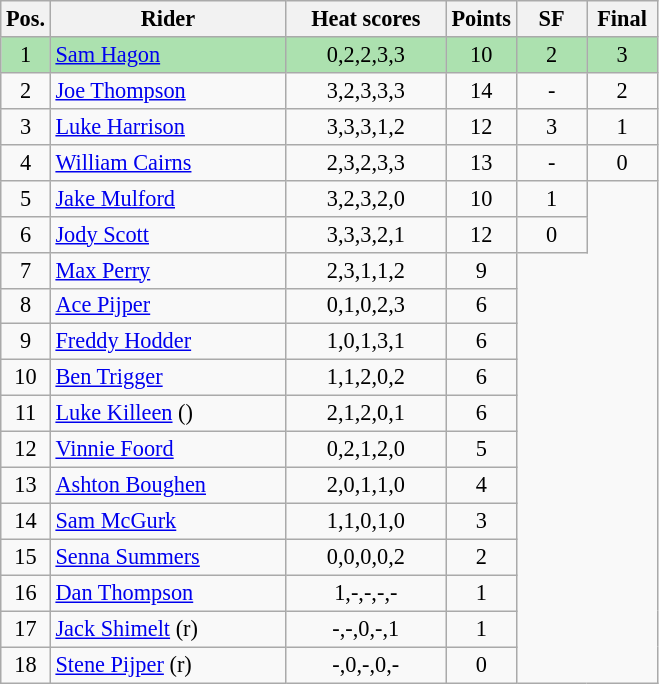<table class=wikitable style="font-size:93%;">
<tr>
<th width=25px>Pos.</th>
<th width=150px>Rider</th>
<th width=100px>Heat scores</th>
<th width=40px>Points</th>
<th width=40px>SF</th>
<th width=40px>Final</th>
</tr>
<tr align=center  style="background:#ACE1AF;">
<td>1</td>
<td align=left><a href='#'>Sam Hagon</a></td>
<td>0,2,2,3,3</td>
<td>10</td>
<td>2</td>
<td>3</td>
</tr>
<tr align=center>
<td>2</td>
<td align=left><a href='#'>Joe Thompson</a></td>
<td>3,2,3,3,3</td>
<td>14</td>
<td>-</td>
<td>2</td>
</tr>
<tr align=center>
<td>3</td>
<td align=left><a href='#'>Luke Harrison</a></td>
<td>3,3,3,1,2</td>
<td>12</td>
<td>3</td>
<td>1</td>
</tr>
<tr align=center>
<td>4</td>
<td align=left><a href='#'>William Cairns</a></td>
<td>2,3,2,3,3</td>
<td>13</td>
<td>-</td>
<td>0</td>
</tr>
<tr align=center>
<td>5</td>
<td align=left><a href='#'>Jake Mulford</a></td>
<td>3,2,3,2,0</td>
<td>10</td>
<td>1</td>
</tr>
<tr align=center>
<td>6</td>
<td align=left><a href='#'>Jody Scott</a></td>
<td>3,3,3,2,1</td>
<td>12</td>
<td>0</td>
</tr>
<tr align=center>
<td>7</td>
<td align=left><a href='#'>Max Perry</a></td>
<td>2,3,1,1,2</td>
<td>9</td>
</tr>
<tr align=center>
<td>8</td>
<td align=left><a href='#'>Ace Pijper</a></td>
<td>0,1,0,2,3</td>
<td>6</td>
</tr>
<tr align=center>
<td>9</td>
<td align=left><a href='#'>Freddy Hodder</a></td>
<td>1,0,1,3,1</td>
<td>6</td>
</tr>
<tr align=center>
<td>10</td>
<td align=left><a href='#'>Ben Trigger</a></td>
<td>1,1,2,0,2</td>
<td>6</td>
</tr>
<tr align=center>
<td>11</td>
<td align=left><a href='#'>Luke Killeen</a> ()</td>
<td>2,1,2,0,1</td>
<td>6</td>
</tr>
<tr align=center>
<td>12</td>
<td align=left><a href='#'>Vinnie Foord</a></td>
<td>0,2,1,2,0</td>
<td>5</td>
</tr>
<tr align=center>
<td>13</td>
<td align=left><a href='#'>Ashton Boughen</a></td>
<td>2,0,1,1,0</td>
<td>4</td>
</tr>
<tr align=center>
<td>14</td>
<td align=left><a href='#'>Sam McGurk</a></td>
<td>1,1,0,1,0</td>
<td>3</td>
</tr>
<tr align=center>
<td>15</td>
<td align=left><a href='#'>Senna Summers</a></td>
<td>0,0,0,0,2</td>
<td>2</td>
</tr>
<tr align=center>
<td>16</td>
<td align=left><a href='#'>Dan Thompson</a></td>
<td>1,-,-,-,-</td>
<td>1</td>
</tr>
<tr align=center>
<td>17</td>
<td align=left><a href='#'>Jack Shimelt</a> (r)</td>
<td>-,-,0,-,1</td>
<td>1</td>
</tr>
<tr align=center>
<td>18</td>
<td align=left><a href='#'>Stene Pijper</a> (r)</td>
<td>-,0,-,0,-</td>
<td>0</td>
</tr>
</table>
